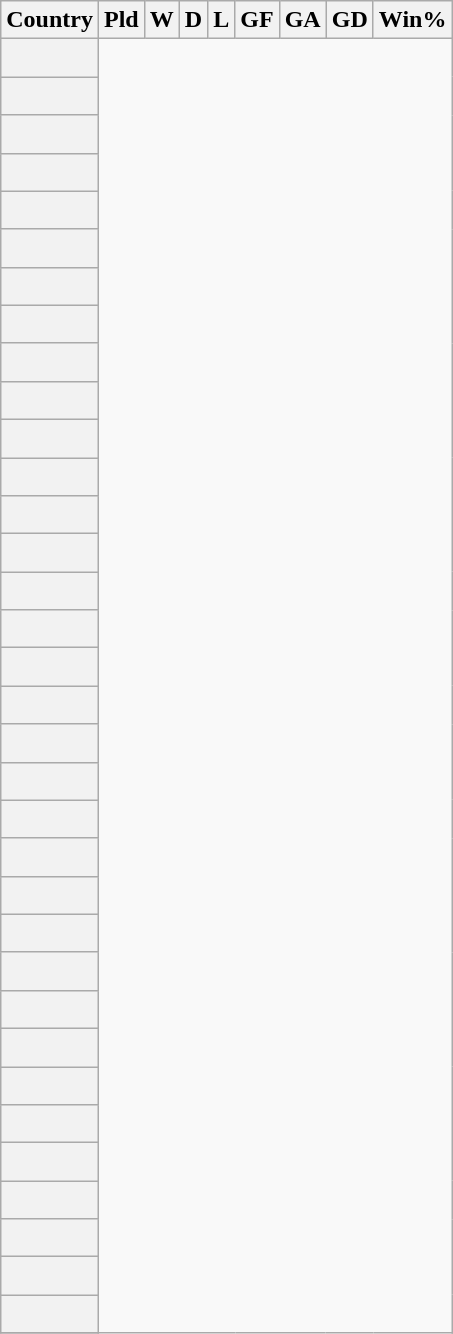<table class="wikitable sortable plainrowheaders" style="text-align:center">
<tr>
<th scope="col">Country</th>
<th scope="col">Pld</th>
<th scope="col">W</th>
<th scope="col">D</th>
<th scope="col">L</th>
<th scope="col">GF</th>
<th scope="col">GA</th>
<th scope="col">GD</th>
<th scope="col">Win%</th>
</tr>
<tr>
<th scope="row" align=left><br></th>
</tr>
<tr>
<th scope="row" align=left><br></th>
</tr>
<tr>
<th scope="row" align=left><br></th>
</tr>
<tr>
<th scope="row" align=left><br></th>
</tr>
<tr>
<th scope="row" align=left><br></th>
</tr>
<tr>
<th scope="row" align=left><br></th>
</tr>
<tr>
<th scope="row" align=left><br></th>
</tr>
<tr>
<th scope="row" align=left><br></th>
</tr>
<tr>
<th scope="row" align=left><br></th>
</tr>
<tr>
<th scope="row" align=left><br></th>
</tr>
<tr>
<th scope="row" align=left><br></th>
</tr>
<tr>
<th scope="row" align=left><br></th>
</tr>
<tr>
<th scope="row" align=left><br></th>
</tr>
<tr>
<th scope="row" align=left><br></th>
</tr>
<tr>
<th scope="row" align=left><br></th>
</tr>
<tr>
<th scope="row" align=left><br></th>
</tr>
<tr>
<th scope="row" align=left><br></th>
</tr>
<tr>
<th scope="row" align=left><br></th>
</tr>
<tr>
<th scope="row" align=left><br></th>
</tr>
<tr>
<th scope="row" align=left><br></th>
</tr>
<tr>
<th scope="row" align=left><br></th>
</tr>
<tr>
<th scope="row" align=left><br></th>
</tr>
<tr>
<th scope="row" align=left><br></th>
</tr>
<tr>
<th scope="row" align=left><br></th>
</tr>
<tr>
<th scope="row" align=left><br></th>
</tr>
<tr>
<th scope="row" align=left><br></th>
</tr>
<tr>
<th scope="row" align=left><br></th>
</tr>
<tr>
<th scope="row" align=left><br></th>
</tr>
<tr>
<th scope="row" align=left><br></th>
</tr>
<tr>
<th scope="row" align=left><br></th>
</tr>
<tr>
<th scope="row" align=left><br></th>
</tr>
<tr>
<th scope="row" align=left><br></th>
</tr>
<tr>
<th scope="row" align=left><em></em><br></th>
</tr>
<tr>
<th scope="row" align=left><br></th>
</tr>
<tr>
</tr>
</table>
